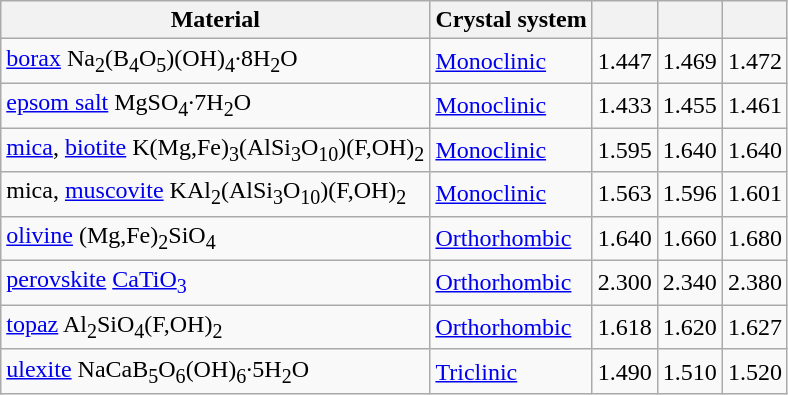<table class="wikitable sortable" style="margin: 0em 0em 1em 1em;">
<tr>
<th>Material</th>
<th>Crystal system</th>
<th></th>
<th></th>
<th></th>
</tr>
<tr>
<td><a href='#'>borax</a> Na<sub>2</sub>(B<sub>4</sub>O<sub>5</sub>)(OH)<sub>4</sub>·8H<sub>2</sub>O</td>
<td><a href='#'>Monoclinic</a></td>
<td>1.447</td>
<td>1.469</td>
<td>1.472</td>
</tr>
<tr>
<td><a href='#'>epsom salt</a> MgSO<sub>4</sub>·7H<sub>2</sub>O</td>
<td><a href='#'>Monoclinic</a></td>
<td>1.433</td>
<td>1.455</td>
<td>1.461</td>
</tr>
<tr>
<td><a href='#'>mica</a>, <a href='#'>biotite</a> K(Mg,Fe)<sub>3</sub>(AlSi<sub>3</sub>O<sub>10</sub>)(F,OH)<sub>2</sub></td>
<td><a href='#'>Monoclinic</a></td>
<td>1.595</td>
<td>1.640</td>
<td>1.640</td>
</tr>
<tr>
<td>mica, <a href='#'>muscovite</a> KAl<sub>2</sub>(AlSi<sub>3</sub>O<sub>10</sub>)(F,OH)<sub>2</sub></td>
<td><a href='#'>Monoclinic</a></td>
<td>1.563</td>
<td>1.596</td>
<td>1.601</td>
</tr>
<tr>
<td><a href='#'>olivine</a> (Mg,Fe)<sub>2</sub>SiO<sub>4</sub></td>
<td><a href='#'>Orthorhombic</a></td>
<td>1.640</td>
<td>1.660</td>
<td>1.680</td>
</tr>
<tr>
<td><a href='#'>perovskite</a> <a href='#'>CaTiO<sub>3</sub></a></td>
<td><a href='#'>Orthorhombic</a></td>
<td>2.300</td>
<td>2.340</td>
<td>2.380</td>
</tr>
<tr>
<td><a href='#'>topaz</a> Al<sub>2</sub>SiO<sub>4</sub>(F,OH)<sub>2</sub></td>
<td><a href='#'>Orthorhombic</a></td>
<td>1.618</td>
<td>1.620</td>
<td>1.627</td>
</tr>
<tr>
<td><a href='#'>ulexite</a> NaCaB<sub>5</sub>O<sub>6</sub>(OH)<sub>6</sub>·5H<sub>2</sub>O</td>
<td><a href='#'>Triclinic</a></td>
<td>1.490</td>
<td>1.510</td>
<td>1.520</td>
</tr>
</table>
